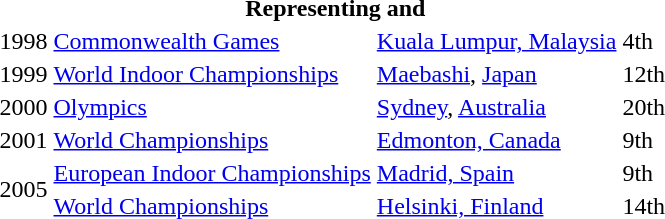<table>
<tr>
<th colspan="5">Representing  and </th>
</tr>
<tr>
<td>1998</td>
<td><a href='#'>Commonwealth Games</a></td>
<td><a href='#'>Kuala Lumpur, Malaysia</a></td>
<td>4th</td>
<td></td>
</tr>
<tr>
<td>1999</td>
<td><a href='#'>World Indoor Championships</a></td>
<td><a href='#'>Maebashi</a>, <a href='#'>Japan</a></td>
<td>12th</td>
<td></td>
</tr>
<tr>
<td>2000</td>
<td><a href='#'>Olympics</a></td>
<td><a href='#'>Sydney</a>, <a href='#'>Australia</a></td>
<td>20th</td>
<td></td>
</tr>
<tr>
<td>2001</td>
<td><a href='#'>World Championships</a></td>
<td><a href='#'>Edmonton, Canada</a></td>
<td>9th</td>
<td></td>
</tr>
<tr>
<td rowspan="2">2005</td>
<td><a href='#'>European Indoor Championships</a></td>
<td><a href='#'>Madrid, Spain</a></td>
<td>9th</td>
<td></td>
</tr>
<tr>
<td><a href='#'>World Championships</a></td>
<td><a href='#'>Helsinki, Finland</a></td>
<td>14th</td>
<td></td>
</tr>
</table>
